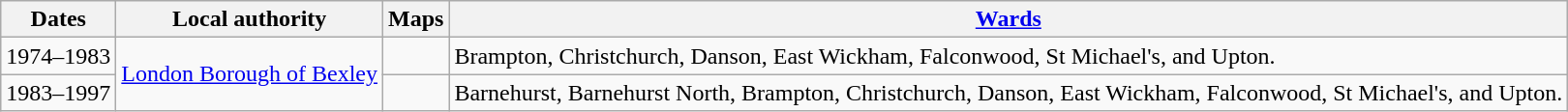<table class=wikitable>
<tr>
<th>Dates</th>
<th>Local authority</th>
<th>Maps</th>
<th><a href='#'>Wards</a></th>
</tr>
<tr>
<td>1974–1983</td>
<td rowspan="2"><a href='#'>London Borough of Bexley</a></td>
<td></td>
<td>Brampton, Christchurch, Danson, East Wickham, Falconwood, St Michael's, and Upton.</td>
</tr>
<tr>
<td>1983–1997</td>
<td></td>
<td>Barnehurst, Barnehurst North, Brampton, Christchurch, Danson, East Wickham, Falconwood, St Michael's, and Upton.</td>
</tr>
</table>
